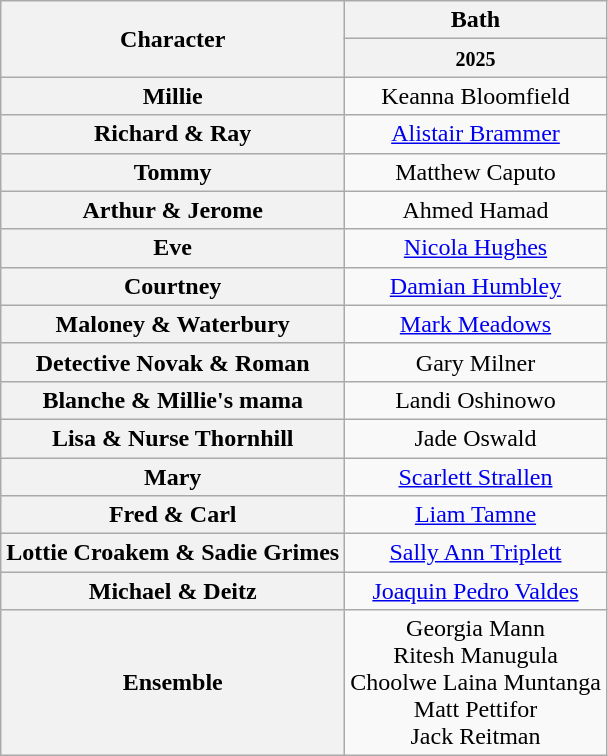<table class="wikitable">
<tr>
<th rowspan="2">Character</th>
<th>Bath</th>
</tr>
<tr>
<th><small>2025</small></th>
</tr>
<tr>
<th>Millie</th>
<td align=center>Keanna Bloomfield</td>
</tr>
<tr>
<th>Richard & Ray</th>
<td align=center><a href='#'>Alistair Brammer</a></td>
</tr>
<tr>
<th>Tommy</th>
<td align=center>Matthew Caputo</td>
</tr>
<tr>
<th>Arthur & Jerome</th>
<td align=center>Ahmed Hamad</td>
</tr>
<tr>
<th>Eve</th>
<td align=center><a href='#'>Nicola Hughes</a></td>
</tr>
<tr>
<th>Courtney</th>
<td align=center><a href='#'>Damian Humbley</a></td>
</tr>
<tr>
<th>Maloney & Waterbury</th>
<td align=center><a href='#'>Mark Meadows</a></td>
</tr>
<tr>
<th>Detective Novak & Roman</th>
<td align=center>Gary Milner</td>
</tr>
<tr>
<th>Blanche & Millie's mama</th>
<td align=center>Landi Oshinowo</td>
</tr>
<tr>
<th>Lisa & Nurse Thornhill</th>
<td align=center>Jade Oswald</td>
</tr>
<tr>
<th>Mary</th>
<td align=center><a href='#'>Scarlett Strallen</a></td>
</tr>
<tr>
<th>Fred & Carl</th>
<td align=center><a href='#'>Liam Tamne</a></td>
</tr>
<tr>
<th>Lottie Croakem & Sadie Grimes</th>
<td align=center><a href='#'>Sally Ann Triplett</a></td>
</tr>
<tr>
<th>Michael & Deitz</th>
<td align=center><a href='#'>Joaquin Pedro Valdes</a></td>
</tr>
<tr>
<th>Ensemble</th>
<td align=center>Georgia Mann<br>Ritesh Manugula<br>Choolwe Laina Muntanga<br>Matt Pettifor<br>Jack Reitman</td>
</tr>
</table>
